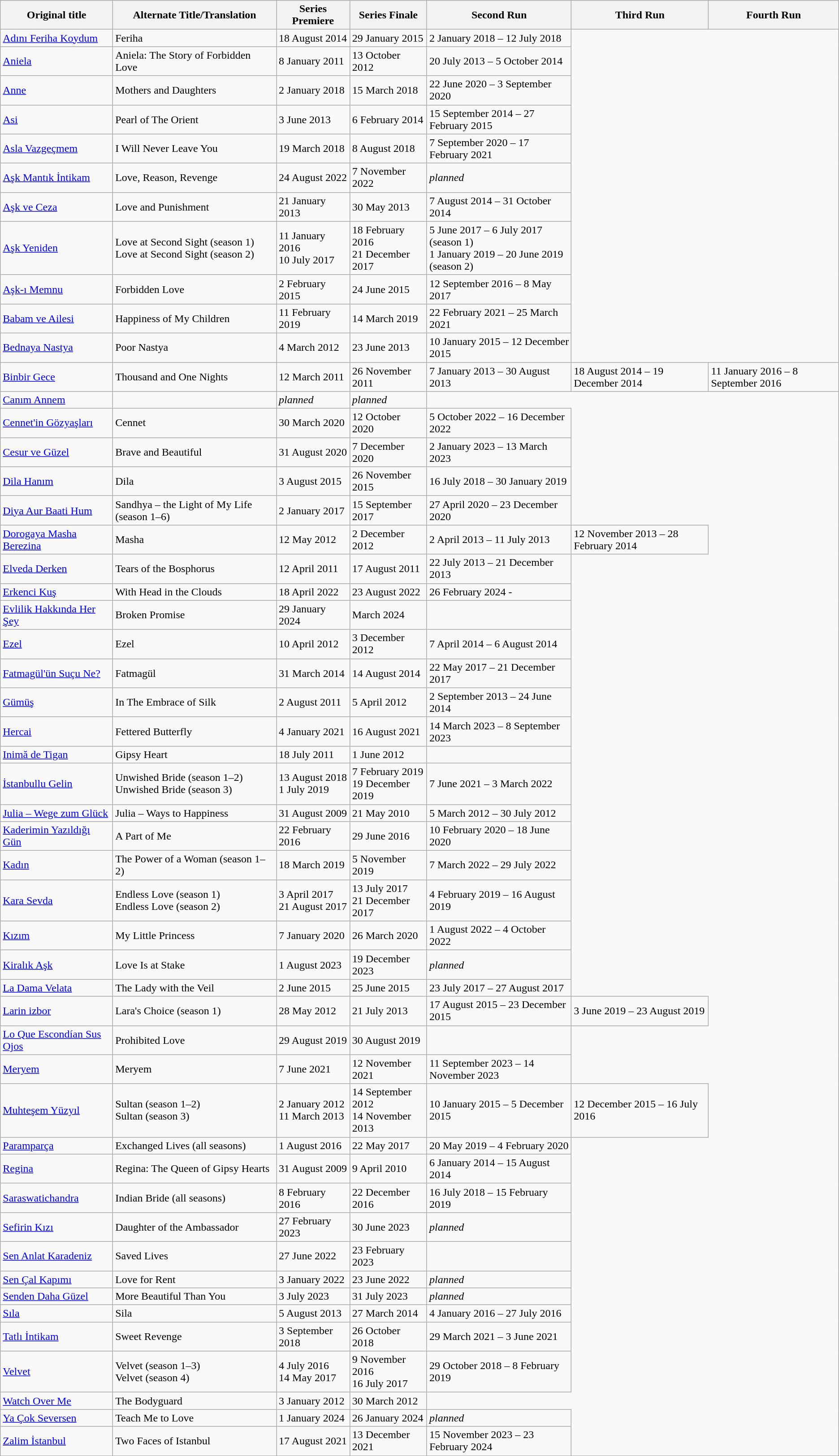<table class="wikitable">
<tr>
<th>Original title</th>
<th>Alternate Title/Translation</th>
<th>Series Premiere</th>
<th>Series Finale</th>
<th>Second Run</th>
<th>Third Run</th>
<th>Fourth Run</th>
</tr>
<tr>
<td> <a href='#'>Adını Feriha Koydum</a></td>
<td>Feriha</td>
<td>18 August 2014</td>
<td>29 January 2015</td>
<td>2 January 2018 – 12 July 2018</td>
</tr>
<tr>
<td> <a href='#'>Aniela</a></td>
<td>Aniela: The Story of Forbidden Love</td>
<td>8 January 2011</td>
<td>13 October 2012</td>
<td>20 July 2013 – 5 October 2014</td>
</tr>
<tr>
<td> <a href='#'>Anne</a></td>
<td>Mothers and Daughters</td>
<td>2 January 2018</td>
<td>15 March 2018</td>
<td>22 June 2020 – 3 September 2020</td>
</tr>
<tr>
<td> <a href='#'>Asi</a></td>
<td>Pearl of The Orient</td>
<td>3 June 2013</td>
<td>6 February 2014</td>
<td>15 September 2014 – 27 February 2015</td>
</tr>
<tr>
<td> <a href='#'>Asla Vazgeçmem</a></td>
<td>I Will Never Leave You</td>
<td>19 March 2018</td>
<td>8 August 2018</td>
<td>7 September 2020 – 17 February 2021</td>
</tr>
<tr>
<td> <a href='#'>Aşk Mantık İntikam</a></td>
<td>Love, Reason, Revenge</td>
<td>24 August 2022</td>
<td>7 November 2022</td>
<td><em>planned</em></td>
</tr>
<tr>
<td> <a href='#'>Aşk ve Ceza</a></td>
<td>Love and Punishment</td>
<td>21 January 2013</td>
<td>30 May 2013</td>
<td>7 August 2014 – 31 October 2014</td>
</tr>
<tr>
<td> <a href='#'>Aşk Yeniden</a></td>
<td>Love at Second Sight (season 1)<br>Love at Second Sight (season 2)</td>
<td>11 January 2016<br>10 July 2017</td>
<td>18 February 2016<br>21 December 2017</td>
<td>5 June 2017 – 6 July 2017 (season 1)<br>1 January 2019 – 20 June 2019 (season 2)</td>
</tr>
<tr>
<td> <a href='#'>Aşk-ı Memnu</a></td>
<td>Forbidden Love</td>
<td>2 February 2015</td>
<td>24 June 2015</td>
<td>12 September 2016 – 8 May 2017</td>
</tr>
<tr>
<td> <a href='#'>Babam ve Ailesi</a></td>
<td>Happiness of My Children</td>
<td>11 February 2019</td>
<td>14 March 2019</td>
<td>22 February 2021 – 25 March 2021</td>
</tr>
<tr>
<td> <a href='#'>Bednaya Nastya</a></td>
<td>Poor Nastya</td>
<td>4 March 2012</td>
<td>23 June 2013</td>
<td>10 January 2015 – 12 December 2015</td>
</tr>
<tr>
<td> <a href='#'>Binbir Gece</a></td>
<td>Thousand and One Nights</td>
<td>12 March 2011</td>
<td>26 November 2011</td>
<td>7 January 2013 – 30 August 2013</td>
<td>18 August 2014 – 19 December 2014</td>
<td>11 January 2016 – 8 September 2016</td>
</tr>
<tr>
<td> <a href='#'>Canım Annem</a></td>
<td></td>
<td><em>planned</em></td>
<td><em>planned</em></td>
</tr>
<tr>
<td> <a href='#'>Cennet'in Gözyaşları</a></td>
<td>Cennet</td>
<td>30 March 2020</td>
<td>12 October 2020</td>
<td>5 October 2022 – 16 December 2022</td>
</tr>
<tr>
<td> <a href='#'>Cesur ve Güzel</a></td>
<td>Brave and Beautiful</td>
<td>31 August 2020</td>
<td>7 December 2020</td>
<td>2 January 2023 – 13 March 2023</td>
</tr>
<tr>
<td> <a href='#'>Dila Hanım</a></td>
<td>Dila</td>
<td>3 August 2015</td>
<td>26 November 2015</td>
<td>16 July 2018 – 30 January 2019</td>
</tr>
<tr>
<td> <a href='#'>Diya Aur Baati Hum</a></td>
<td>Sandhya – the Light of My Life (season 1–6)</td>
<td>2 January 2017</td>
<td>15 September 2017</td>
<td>27 April 2020 – 23 December 2020</td>
</tr>
<tr>
<td> <a href='#'>Dorogaya Masha Berezina</a></td>
<td>Masha</td>
<td>12 May 2012</td>
<td>2 December 2012</td>
<td>2 April 2013 – 11 July 2013</td>
<td>12 November 2013 – 28 February 2014</td>
</tr>
<tr>
<td> <a href='#'>Elveda Derken</a></td>
<td>Tears of the Bosphorus</td>
<td>12 April 2011</td>
<td>17 August 2011</td>
<td>22 July 2013 – 21 December 2013</td>
</tr>
<tr>
<td> <a href='#'>Erkenci Kuş</a></td>
<td>With Head in the Clouds</td>
<td>18 April 2022</td>
<td>23 August 2022</td>
<td>26 February 2024 -</td>
</tr>
<tr>
<td> <a href='#'>Evlilik Hakkında Her Şey</a></td>
<td>Broken Promise</td>
<td>29 January 2024</td>
<td>March 2024</td>
<td></td>
</tr>
<tr>
<td> <a href='#'>Ezel</a></td>
<td>Ezel</td>
<td>10 April 2012</td>
<td>3 December 2012</td>
<td>7 April 2014 – 6 August 2014</td>
</tr>
<tr>
<td> <a href='#'>Fatmagül'ün Suçu Ne?</a></td>
<td>Fatmagül</td>
<td>31 March 2014</td>
<td>14 August 2014</td>
<td>22 May 2017 – 21 December 2017</td>
</tr>
<tr>
<td> <a href='#'>Gümüş</a></td>
<td>In The Embrace of Silk</td>
<td>2 August 2011</td>
<td>5 April 2012</td>
<td>2 September 2013 – 24 June 2014</td>
</tr>
<tr>
<td> <a href='#'>Hercai</a></td>
<td>Fettered Butterfly</td>
<td>4 January 2021</td>
<td>16 August 2021</td>
<td>14 March 2023 – 8 September 2023</td>
</tr>
<tr>
<td> <a href='#'>Inimă de Tigan</a></td>
<td>Gipsy Heart</td>
<td>18 July 2011</td>
<td>1 June 2012</td>
<td></td>
</tr>
<tr>
<td> <a href='#'>İstanbullu Gelin</a></td>
<td>Unwished Bride (season 1–2)<br>Unwished Bride (season 3)</td>
<td>13 August 2018<br>1 July 2019</td>
<td>7 February 2019<br> 19 December 2019</td>
<td>7 June 2021 – 3 March 2022</td>
</tr>
<tr>
<td> <a href='#'>Julia – Wege zum Glück</a></td>
<td>Julia – Ways to Happiness</td>
<td>31 August 2009</td>
<td>21 May 2010</td>
<td>5 March 2012 – 30 July 2012</td>
</tr>
<tr>
<td> <a href='#'>Kaderimin Yazıldığı Gün</a></td>
<td>A Part of Me</td>
<td>22 February 2016</td>
<td>29 June 2016</td>
<td>10 February 2020 – 18 June 2020</td>
</tr>
<tr>
<td> <a href='#'>Kadın</a></td>
<td>The Power of a Woman (season 1–2)</td>
<td>18 March 2019</td>
<td>5 November 2019</td>
<td>7 March 2022 – 29 July 2022</td>
</tr>
<tr>
<td> <a href='#'>Kara Sevda</a></td>
<td>Endless Love (season 1)<br>Endless Love (season 2)</td>
<td>3 April 2017<br>21 August 2017</td>
<td>13 July 2017<br>21 December 2017</td>
<td>4 February 2019 – 16 August 2019</td>
</tr>
<tr>
<td> <a href='#'>Kızım</a></td>
<td>My Little Princess</td>
<td>7 January 2020</td>
<td>26 March 2020</td>
<td>1 August 2022 – 4 October 2022</td>
</tr>
<tr>
<td> <a href='#'>Kiralık Aşk</a></td>
<td>Love Is at Stake</td>
<td>1 August 2023</td>
<td>19 December 2023</td>
<td><em>planned</em></td>
</tr>
<tr>
<td> <a href='#'>La Dama Velata</a></td>
<td>The Lady with the Veil</td>
<td>2 June 2015</td>
<td>25 June 2015</td>
<td>23 July 2017 – 27 August 2017</td>
</tr>
<tr>
<td> <a href='#'>Larin izbor</a></td>
<td>Lara's Choice (season 1)</td>
<td>28 May 2012</td>
<td>21 July 2013</td>
<td>17 August 2015 – 23 December 2015</td>
<td>3 June 2019 – 23 August 2019</td>
</tr>
<tr>
<td> <a href='#'>Lo Que Escondían Sus Ojos</a></td>
<td>Prohibited Love</td>
<td>29 August 2019</td>
<td>30 August 2019</td>
<td></td>
</tr>
<tr>
<td> <a href='#'>Meryem</a></td>
<td>Meryem</td>
<td>7 June 2021</td>
<td>12 November 2021</td>
<td>11 September 2023 – 14 November 2023</td>
</tr>
<tr>
<td> <a href='#'>Muhteşem Yüzyıl</a></td>
<td>Sultan (season 1–2)<br>Sultan (season 3)</td>
<td>2 January 2012<br>11 March 2013</td>
<td>14 September 2012<br>14 November 2013</td>
<td>10 January 2015 – 5 December 2015</td>
<td>12 December 2015 – 16 July 2016</td>
</tr>
<tr>
<td> <a href='#'>Paramparça</a></td>
<td>Exchanged Lives (all seasons)</td>
<td>1 August 2016</td>
<td>22 May 2017</td>
<td>20 May 2019 – 4 February 2020</td>
</tr>
<tr>
<td> <a href='#'>Regina</a></td>
<td>Regina: The Queen of Gipsy Hearts</td>
<td>31 August 2009</td>
<td>9 April 2010</td>
<td>6 January 2014 – 15 August 2014</td>
</tr>
<tr>
<td> <a href='#'>Saraswatichandra</a></td>
<td>Indian Bride (all seasons)</td>
<td>8 February 2016</td>
<td>22 December 2016</td>
<td>16 July 2018 – 15 February 2019</td>
</tr>
<tr>
<td> <a href='#'>Sefirin Kızı</a></td>
<td>Daughter of the Ambassador</td>
<td>27 February 2023</td>
<td>30 June 2023</td>
<td><em>planned</em></td>
</tr>
<tr>
<td> <a href='#'>Sen Anlat Karadeniz</a></td>
<td>Saved Lives</td>
<td>27 June 2022</td>
<td>23 February 2023</td>
<td></td>
</tr>
<tr>
<td> <a href='#'>Sen Çal Kapımı</a></td>
<td>Love for Rent</td>
<td>3 January 2022</td>
<td>23 June 2022</td>
<td><em>planned</em></td>
</tr>
<tr>
<td> <a href='#'>Senden Daha Güzel</a></td>
<td>More Beautiful Than You</td>
<td>3 July 2023</td>
<td>31 July 2023</td>
<td><em>planned</em></td>
</tr>
<tr>
<td> <a href='#'>Sıla</a></td>
<td>Sila</td>
<td>5 August 2013</td>
<td>27 March 2014</td>
<td>4 January 2016 – 27 July 2016</td>
</tr>
<tr>
<td> <a href='#'>Tatlı İntikam</a></td>
<td>Sweet Revenge</td>
<td>3 September 2018</td>
<td>26 October 2018</td>
<td>29 March 2021 – 3 June 2021</td>
</tr>
<tr>
<td> <a href='#'>Velvet</a></td>
<td>Velvet (season 1–3)<br>Velvet (season 4)</td>
<td>4 July 2016<br>14 May 2017</td>
<td>9 November 2016<br>16 July 2017</td>
<td>29 October 2018 – 8 February 2019</td>
</tr>
<tr>
<td> <a href='#'>Watch Over Me</a></td>
<td>The Bodyguard</td>
<td>3 January 2012</td>
<td>30 March 2012</td>
</tr>
<tr>
<td> <a href='#'>Ya Çok Seversen</a></td>
<td>Teach Me to Love</td>
<td>1 January 2024</td>
<td>26 January 2024</td>
<td><em>planned</em></td>
</tr>
<tr>
<td> <a href='#'>Zalim İstanbul</a></td>
<td>Two Faces of Istanbul</td>
<td>17 August 2021</td>
<td>13 December 2021</td>
<td>15 November 2023 – 23 February 2024</td>
</tr>
<tr>
</tr>
</table>
